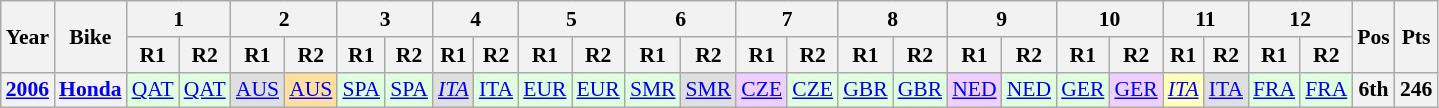<table class="wikitable" style="text-align:center; font-size:90%">
<tr>
<th valign="middle" rowspan=2>Year</th>
<th valign="middle" rowspan=2>Bike</th>
<th colspan=2>1</th>
<th colspan=2>2</th>
<th colspan=2>3</th>
<th colspan=2>4</th>
<th colspan=2>5</th>
<th colspan=2>6</th>
<th colspan=2>7</th>
<th colspan=2>8</th>
<th colspan=2>9</th>
<th colspan=2>10</th>
<th colspan=2>11</th>
<th colspan=2>12</th>
<th rowspan=2>Pos</th>
<th rowspan=2>Pts</th>
</tr>
<tr>
<th>R1</th>
<th>R2</th>
<th>R1</th>
<th>R2</th>
<th>R1</th>
<th>R2</th>
<th>R1</th>
<th>R2</th>
<th>R1</th>
<th>R2</th>
<th>R1</th>
<th>R2</th>
<th>R1</th>
<th>R2</th>
<th>R1</th>
<th>R2</th>
<th>R1</th>
<th>R2</th>
<th>R1</th>
<th>R2</th>
<th>R1</th>
<th>R2</th>
<th>R1</th>
<th>R2</th>
</tr>
<tr>
<th><a href='#'>2006</a></th>
<th><a href='#'>Honda</a></th>
<td style="background:#dfffdf;"><a href='#'>QAT</a><br></td>
<td style="background:#dfffdf;"><a href='#'>QAT</a><br></td>
<td style="background:#dfdfdf;"><a href='#'>AUS</a><br></td>
<td style="background:#ffdf9f;"><a href='#'>AUS</a><br></td>
<td style="background:#dfffdf;"><a href='#'>SPA</a><br></td>
<td style="background:#dfffdf;"><a href='#'>SPA</a><br></td>
<td style="background:#dfdfdf;"><em><a href='#'>ITA</a></em><br></td>
<td style="background:#dfffdf;"><a href='#'>ITA</a><br></td>
<td style="background:#dfffdf;"><a href='#'>EUR</a><br></td>
<td style="background:#dfffdf;"><a href='#'>EUR</a><br></td>
<td style="background:#dfffdf;"><a href='#'>SMR</a><br></td>
<td style="background:#dfdfdf;"><a href='#'>SMR</a><br></td>
<td style="background:#efcfff;"><a href='#'>CZE</a><br></td>
<td style="background:#dfffdf;"><a href='#'>CZE</a><br></td>
<td style="background:#dfffdf;"><a href='#'>GBR</a><br></td>
<td style="background:#dfffdf;"><a href='#'>GBR</a><br></td>
<td style="background:#efcfff;"><a href='#'>NED</a><br></td>
<td style="background:#dfffdf;"><a href='#'>NED</a><br></td>
<td style="background:#dfffdf;"><a href='#'>GER</a><br></td>
<td style="background:#efcfff;"><a href='#'>GER</a><br></td>
<td style="background:#ffffbf;"><em><a href='#'>ITA</a></em><br></td>
<td style="background:#dfdfdf;"><a href='#'>ITA</a><br></td>
<td style="background:#dfffdf;"><a href='#'>FRA</a><br></td>
<td style="background:#dfffdf;"><a href='#'>FRA</a><br></td>
<th>6th</th>
<th>246</th>
</tr>
</table>
